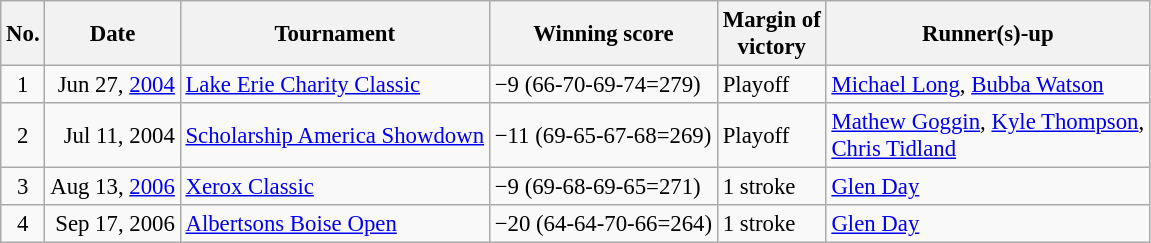<table class="wikitable" style="font-size:95%;">
<tr>
<th>No.</th>
<th>Date</th>
<th>Tournament</th>
<th>Winning score</th>
<th>Margin of<br>victory</th>
<th>Runner(s)-up</th>
</tr>
<tr>
<td align=center>1</td>
<td align=right>Jun 27, <a href='#'>2004</a></td>
<td><a href='#'>Lake Erie Charity Classic</a></td>
<td>−9 (66-70-69-74=279)</td>
<td>Playoff</td>
<td> <a href='#'>Michael Long</a>,  <a href='#'>Bubba Watson</a></td>
</tr>
<tr>
<td align=center>2</td>
<td align=right>Jul 11, 2004</td>
<td><a href='#'>Scholarship America Showdown</a></td>
<td>−11 (69-65-67-68=269)</td>
<td>Playoff</td>
<td> <a href='#'>Mathew Goggin</a>,  <a href='#'>Kyle Thompson</a>,<br> <a href='#'>Chris Tidland</a></td>
</tr>
<tr>
<td align=center>3</td>
<td align=right>Aug 13, <a href='#'>2006</a></td>
<td><a href='#'>Xerox Classic</a></td>
<td>−9 (69-68-69-65=271)</td>
<td>1 stroke</td>
<td> <a href='#'>Glen Day</a></td>
</tr>
<tr>
<td align=center>4</td>
<td align=right>Sep 17, 2006</td>
<td><a href='#'>Albertsons Boise Open</a></td>
<td>−20 (64-64-70-66=264)</td>
<td>1 stroke</td>
<td> <a href='#'>Glen Day</a></td>
</tr>
</table>
